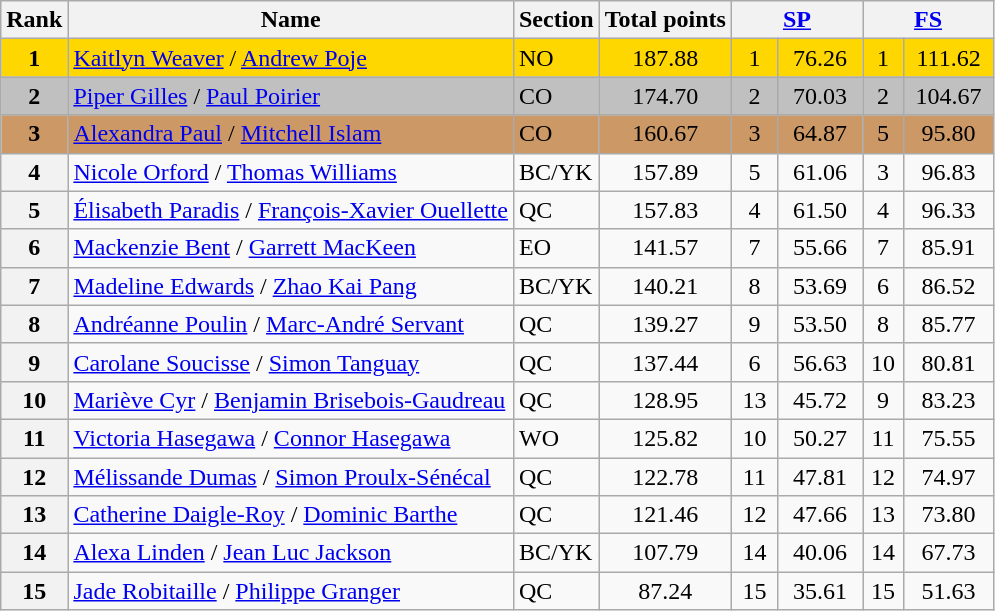<table class="wikitable sortable">
<tr>
<th>Rank</th>
<th>Name</th>
<th>Section</th>
<th>Total points</th>
<th colspan="2" width="80px"><a href='#'>SP</a></th>
<th colspan="2" width="80px"><a href='#'>FS</a></th>
</tr>
<tr bgcolor="gold">
<td align="center"><strong>1</strong></td>
<td><a href='#'>Kaitlyn Weaver</a> / <a href='#'>Andrew Poje</a></td>
<td>NO</td>
<td align="center">187.88</td>
<td align="center">1</td>
<td align="center">76.26</td>
<td align="center">1</td>
<td align="center">111.62</td>
</tr>
<tr bgcolor="silver">
<td align="center"><strong>2</strong></td>
<td><a href='#'>Piper Gilles</a> / <a href='#'>Paul Poirier</a></td>
<td>CO</td>
<td align="center">174.70</td>
<td align="center">2</td>
<td align="center">70.03</td>
<td align="center">2</td>
<td align="center">104.67</td>
</tr>
<tr bgcolor="cc9966">
<td align="center"><strong>3</strong></td>
<td><a href='#'>Alexandra Paul</a> / <a href='#'>Mitchell Islam</a></td>
<td>CO</td>
<td align="center">160.67</td>
<td align="center">3</td>
<td align="center">64.87</td>
<td align="center">5</td>
<td align="center">95.80</td>
</tr>
<tr>
<th>4</th>
<td><a href='#'>Nicole Orford</a> / <a href='#'>Thomas Williams</a></td>
<td>BC/YK</td>
<td align="center">157.89</td>
<td align="center">5</td>
<td align="center">61.06</td>
<td align="center">3</td>
<td align="center">96.83</td>
</tr>
<tr>
<th>5</th>
<td><a href='#'>Élisabeth Paradis</a> / <a href='#'>François-Xavier Ouellette</a></td>
<td>QC</td>
<td align="center">157.83</td>
<td align="center">4</td>
<td align="center">61.50</td>
<td align="center">4</td>
<td align="center">96.33</td>
</tr>
<tr>
<th>6</th>
<td><a href='#'>Mackenzie Bent</a> / <a href='#'>Garrett MacKeen</a></td>
<td>EO</td>
<td align="center">141.57</td>
<td align="center">7</td>
<td align="center">55.66</td>
<td align="center">7</td>
<td align="center">85.91</td>
</tr>
<tr>
<th>7</th>
<td><a href='#'>Madeline Edwards</a> / <a href='#'>Zhao Kai Pang</a></td>
<td>BC/YK</td>
<td align="center">140.21</td>
<td align="center">8</td>
<td align="center">53.69</td>
<td align="center">6</td>
<td align="center">86.52</td>
</tr>
<tr>
<th>8</th>
<td><a href='#'>Andréanne Poulin</a> / <a href='#'>Marc-André Servant</a></td>
<td>QC</td>
<td align="center">139.27</td>
<td align="center">9</td>
<td align="center">53.50</td>
<td align="center">8</td>
<td align="center">85.77</td>
</tr>
<tr>
<th>9</th>
<td><a href='#'>Carolane Soucisse</a> / <a href='#'>Simon Tanguay</a></td>
<td>QC</td>
<td align="center">137.44</td>
<td align="center">6</td>
<td align="center">56.63</td>
<td align="center">10</td>
<td align="center">80.81</td>
</tr>
<tr>
<th>10</th>
<td><a href='#'>Mariève Cyr</a> / <a href='#'>Benjamin Brisebois-Gaudreau</a></td>
<td>QC</td>
<td align="center">128.95</td>
<td align="center">13</td>
<td align="center">45.72</td>
<td align="center">9</td>
<td align="center">83.23</td>
</tr>
<tr>
<th>11</th>
<td><a href='#'>Victoria Hasegawa</a> / <a href='#'>Connor Hasegawa</a></td>
<td>WO</td>
<td align="center">125.82</td>
<td align="center">10</td>
<td align="center">50.27</td>
<td align="center">11</td>
<td align="center">75.55</td>
</tr>
<tr>
<th>12</th>
<td><a href='#'>Mélissande Dumas</a> / <a href='#'>Simon Proulx-Sénécal</a></td>
<td>QC</td>
<td align="center">122.78</td>
<td align="center">11</td>
<td align="center">47.81</td>
<td align="center">12</td>
<td align="center">74.97</td>
</tr>
<tr>
<th>13</th>
<td><a href='#'>Catherine Daigle-Roy</a> / <a href='#'>Dominic Barthe</a></td>
<td>QC</td>
<td align="center">121.46</td>
<td align="center">12</td>
<td align="center">47.66</td>
<td align="center">13</td>
<td align="center">73.80</td>
</tr>
<tr>
<th>14</th>
<td><a href='#'>Alexa Linden</a> / <a href='#'>Jean Luc Jackson</a></td>
<td>BC/YK</td>
<td align="center">107.79</td>
<td align="center">14</td>
<td align="center">40.06</td>
<td align="center">14</td>
<td align="center">67.73</td>
</tr>
<tr>
<th>15</th>
<td><a href='#'>Jade Robitaille</a> / <a href='#'>Philippe Granger</a></td>
<td>QC</td>
<td align="center">87.24</td>
<td align="center">15</td>
<td align="center">35.61</td>
<td align="center">15</td>
<td align="center">51.63</td>
</tr>
</table>
